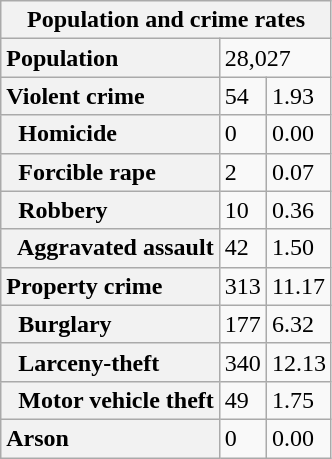<table class="wikitable collapsible collapsed">
<tr>
<th colspan="3">Population and crime rates</th>
</tr>
<tr>
<th scope="row" style="text-align: left;">Population</th>
<td colspan="2">28,027</td>
</tr>
<tr>
<th scope="row" style="text-align: left;">Violent crime</th>
<td>54</td>
<td>1.93</td>
</tr>
<tr>
<th scope="row" style="text-align: left;">  Homicide</th>
<td>0</td>
<td>0.00</td>
</tr>
<tr>
<th scope="row" style="text-align: left;">  Forcible rape</th>
<td>2</td>
<td>0.07</td>
</tr>
<tr>
<th scope="row" style="text-align: left;">  Robbery</th>
<td>10</td>
<td>0.36</td>
</tr>
<tr>
<th scope="row" style="text-align: left;">  Aggravated assault</th>
<td>42</td>
<td>1.50</td>
</tr>
<tr>
<th scope="row" style="text-align: left;">Property crime</th>
<td>313</td>
<td>11.17</td>
</tr>
<tr>
<th scope="row" style="text-align: left;">  Burglary</th>
<td>177</td>
<td>6.32</td>
</tr>
<tr>
<th scope="row" style="text-align: left;">  Larceny-theft</th>
<td>340</td>
<td>12.13</td>
</tr>
<tr>
<th scope="row" style="text-align: left;">  Motor vehicle theft</th>
<td>49</td>
<td>1.75</td>
</tr>
<tr>
<th scope="row" style="text-align: left;">Arson</th>
<td>0</td>
<td>0.00</td>
</tr>
</table>
